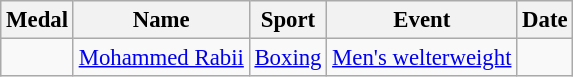<table class="wikitable sortable"  style="font-size:95%">
<tr>
<th>Medal</th>
<th>Name</th>
<th>Sport</th>
<th>Event</th>
<th>Date</th>
</tr>
<tr>
<td></td>
<td><a href='#'>Mohammed Rabii</a></td>
<td><a href='#'>Boxing</a></td>
<td><a href='#'>Men's welterweight</a></td>
<td></td>
</tr>
</table>
